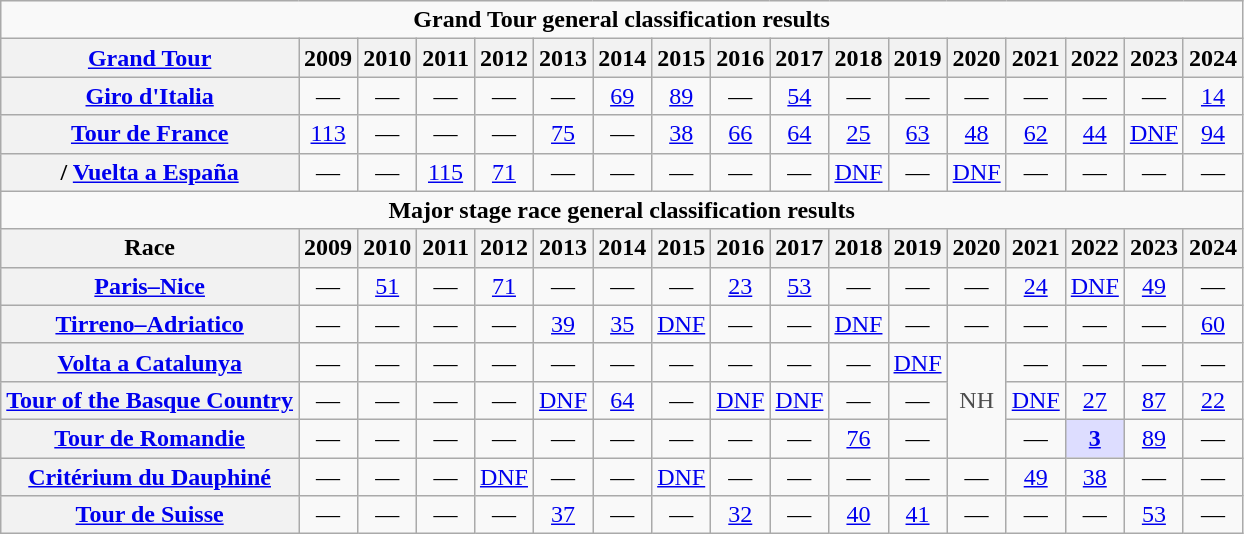<table class="wikitable plainrowheaders">
<tr>
<td colspan=17 align="center"><strong>Grand Tour general classification results</strong></td>
</tr>
<tr>
<th scope="col"><a href='#'>Grand Tour</a></th>
<th scope="col">2009</th>
<th scope="col">2010</th>
<th scope="col">2011</th>
<th scope="col">2012</th>
<th scope="col">2013</th>
<th scope="col">2014</th>
<th scope="col">2015</th>
<th scope="col">2016</th>
<th scope="col">2017</th>
<th scope="col">2018</th>
<th scope="col">2019</th>
<th scope="col">2020</th>
<th scope="col">2021</th>
<th scope="col">2022</th>
<th scope="col">2023</th>
<th scope="col">2024</th>
</tr>
<tr style="text-align:center;">
<th scope="row"> <a href='#'>Giro d'Italia</a></th>
<td>—</td>
<td>—</td>
<td>—</td>
<td>—</td>
<td>—</td>
<td><a href='#'>69</a></td>
<td><a href='#'>89</a></td>
<td>—</td>
<td><a href='#'>54</a></td>
<td>—</td>
<td>—</td>
<td>—</td>
<td>—</td>
<td>—</td>
<td>—</td>
<td><a href='#'>14</a></td>
</tr>
<tr style="text-align:center;">
<th scope="row"> <a href='#'>Tour de France</a></th>
<td><a href='#'>113</a></td>
<td>—</td>
<td>—</td>
<td>—</td>
<td><a href='#'>75</a></td>
<td>—</td>
<td><a href='#'>38</a></td>
<td><a href='#'>66</a></td>
<td><a href='#'>64</a></td>
<td><a href='#'>25</a></td>
<td><a href='#'>63</a></td>
<td><a href='#'>48</a></td>
<td><a href='#'>62</a></td>
<td><a href='#'>44</a></td>
<td><a href='#'>DNF</a></td>
<td><a href='#'>94</a></td>
</tr>
<tr style="text-align:center;">
<th scope="row">/ <a href='#'>Vuelta a España</a></th>
<td>—</td>
<td>—</td>
<td><a href='#'>115</a></td>
<td><a href='#'>71</a></td>
<td>—</td>
<td>—</td>
<td>—</td>
<td>—</td>
<td>—</td>
<td><a href='#'>DNF</a></td>
<td>—</td>
<td><a href='#'>DNF</a></td>
<td>—</td>
<td>—</td>
<td>—</td>
<td>—</td>
</tr>
<tr>
<td colspan=17 align="center"><strong>Major stage race general classification results</strong></td>
</tr>
<tr>
<th scope="col">Race</th>
<th scope="col">2009</th>
<th scope="col">2010</th>
<th scope="col">2011</th>
<th scope="col">2012</th>
<th scope="col">2013</th>
<th scope="col">2014</th>
<th scope="col">2015</th>
<th scope="col">2016</th>
<th scope="col">2017</th>
<th scope="col">2018</th>
<th scope="col">2019</th>
<th scope="col">2020</th>
<th scope="col">2021</th>
<th scope="col">2022</th>
<th scope="col">2023</th>
<th scope="col">2024</th>
</tr>
<tr style="text-align:center;">
<th scope="row"> <a href='#'>Paris–Nice</a></th>
<td>—</td>
<td><a href='#'>51</a></td>
<td>—</td>
<td><a href='#'>71</a></td>
<td>—</td>
<td>—</td>
<td>—</td>
<td><a href='#'>23</a></td>
<td><a href='#'>53</a></td>
<td>—</td>
<td>—</td>
<td>—</td>
<td><a href='#'>24</a></td>
<td><a href='#'>DNF</a></td>
<td><a href='#'>49</a></td>
<td>—</td>
</tr>
<tr style="text-align:center;">
<th scope="row"> <a href='#'>Tirreno–Adriatico</a></th>
<td>—</td>
<td>—</td>
<td>—</td>
<td>—</td>
<td><a href='#'>39</a></td>
<td><a href='#'>35</a></td>
<td><a href='#'>DNF</a></td>
<td>—</td>
<td>—</td>
<td><a href='#'>DNF</a></td>
<td>—</td>
<td>—</td>
<td>—</td>
<td>—</td>
<td>—</td>
<td><a href='#'>60</a></td>
</tr>
<tr style="text-align:center;">
<th scope="row"> <a href='#'>Volta a Catalunya</a></th>
<td>—</td>
<td>—</td>
<td>—</td>
<td>—</td>
<td>—</td>
<td>—</td>
<td>—</td>
<td>—</td>
<td>—</td>
<td>—</td>
<td><a href='#'>DNF</a></td>
<td style="color:#4d4d4d;" rowspan=3>NH</td>
<td>—</td>
<td>—</td>
<td>—</td>
<td>—</td>
</tr>
<tr style="text-align:center;">
<th scope="row"> <a href='#'>Tour of the Basque Country</a></th>
<td>—</td>
<td>—</td>
<td>—</td>
<td>—</td>
<td><a href='#'>DNF</a></td>
<td><a href='#'>64</a></td>
<td>—</td>
<td><a href='#'>DNF</a></td>
<td><a href='#'>DNF</a></td>
<td>—</td>
<td>—</td>
<td><a href='#'>DNF</a></td>
<td><a href='#'>27</a></td>
<td><a href='#'>87</a></td>
<td><a href='#'>22</a></td>
</tr>
<tr style="text-align:center;">
<th scope="row"> <a href='#'>Tour de Romandie</a></th>
<td>—</td>
<td>—</td>
<td>—</td>
<td>—</td>
<td>—</td>
<td>—</td>
<td>—</td>
<td>—</td>
<td>—</td>
<td><a href='#'>76</a></td>
<td>—</td>
<td>—</td>
<td style="background:#ddf;"><a href='#'><strong>3</strong></a></td>
<td><a href='#'>89</a></td>
<td>—</td>
</tr>
<tr style="text-align:center;">
<th scope="row"> <a href='#'>Critérium du Dauphiné</a></th>
<td>—</td>
<td>—</td>
<td>—</td>
<td><a href='#'>DNF</a></td>
<td>—</td>
<td>—</td>
<td><a href='#'>DNF</a></td>
<td>—</td>
<td>—</td>
<td>—</td>
<td>—</td>
<td>—</td>
<td><a href='#'>49</a></td>
<td><a href='#'>38</a></td>
<td>—</td>
<td>—</td>
</tr>
<tr style="text-align:center;">
<th scope="row"> <a href='#'>Tour de Suisse</a></th>
<td>—</td>
<td>—</td>
<td>—</td>
<td>—</td>
<td><a href='#'>37</a></td>
<td>—</td>
<td>—</td>
<td><a href='#'>32</a></td>
<td>—</td>
<td><a href='#'>40</a></td>
<td><a href='#'>41</a></td>
<td>—</td>
<td>—</td>
<td>—</td>
<td><a href='#'>53</a></td>
<td>—</td>
</tr>
</table>
